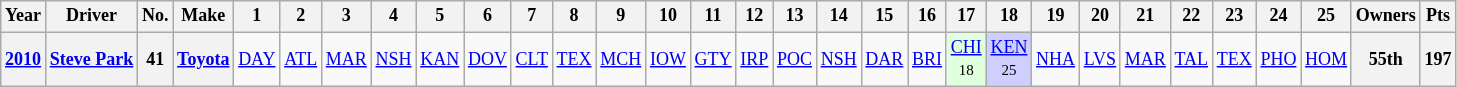<table class="wikitable" style="text-align:center; font-size:75%">
<tr>
<th>Year</th>
<th>Driver</th>
<th>No.</th>
<th>Make</th>
<th>1</th>
<th>2</th>
<th>3</th>
<th>4</th>
<th>5</th>
<th>6</th>
<th>7</th>
<th>8</th>
<th>9</th>
<th>10</th>
<th>11</th>
<th>12</th>
<th>13</th>
<th>14</th>
<th>15</th>
<th>16</th>
<th>17</th>
<th>18</th>
<th>19</th>
<th>20</th>
<th>21</th>
<th>22</th>
<th>23</th>
<th>24</th>
<th>25</th>
<th>Owners</th>
<th>Pts</th>
</tr>
<tr>
<th><a href='#'>2010</a></th>
<th><a href='#'>Steve Park</a></th>
<th>41</th>
<th><a href='#'>Toyota</a></th>
<td><a href='#'>DAY</a></td>
<td><a href='#'>ATL</a></td>
<td><a href='#'>MAR</a></td>
<td><a href='#'>NSH</a></td>
<td><a href='#'>KAN</a></td>
<td><a href='#'>DOV</a></td>
<td><a href='#'>CLT</a></td>
<td><a href='#'>TEX</a></td>
<td><a href='#'>MCH</a></td>
<td><a href='#'>IOW</a></td>
<td><a href='#'>GTY</a></td>
<td><a href='#'>IRP</a></td>
<td><a href='#'>POC</a></td>
<td><a href='#'>NSH</a></td>
<td><a href='#'>DAR</a></td>
<td><a href='#'>BRI</a></td>
<td style="background:#DFFFDF;"><a href='#'>CHI</a><br><small>18</small></td>
<td style="background:#CFCFFF;"><a href='#'>KEN</a><br><small>25</small></td>
<td><a href='#'>NHA</a></td>
<td><a href='#'>LVS</a></td>
<td><a href='#'>MAR</a></td>
<td><a href='#'>TAL</a></td>
<td><a href='#'>TEX</a></td>
<td><a href='#'>PHO</a></td>
<td><a href='#'>HOM</a></td>
<th>55th</th>
<th>197</th>
</tr>
</table>
